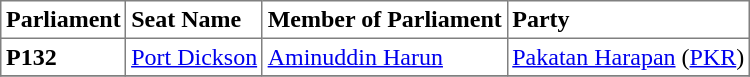<table class="toccolours sortable" cellpadding="3" border="1" style="border-collapse:collapse; text-align: left;">
<tr>
<th align="center">Parliament</th>
<th>Seat Name</th>
<th>Member of Parliament</th>
<th>Party</th>
</tr>
<tr>
<th align="left">P132</th>
<td><a href='#'>Port Dickson</a></td>
<td><a href='#'>Aminuddin Harun</a></td>
<td><a href='#'>Pakatan Harapan</a> (<a href='#'>PKR</a>)</td>
</tr>
<tr>
</tr>
</table>
